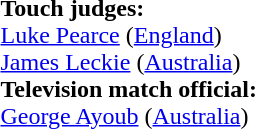<table width=100% style="font-size: 100%">
<tr>
<td><br><strong>Touch judges:</strong>
<br><a href='#'>Luke Pearce</a> (<a href='#'>England</a>)
<br><a href='#'>James Leckie</a> (<a href='#'>Australia</a>)
<br><strong>Television match official:</strong>
<br><a href='#'>George Ayoub</a> (<a href='#'>Australia</a>)</td>
</tr>
</table>
